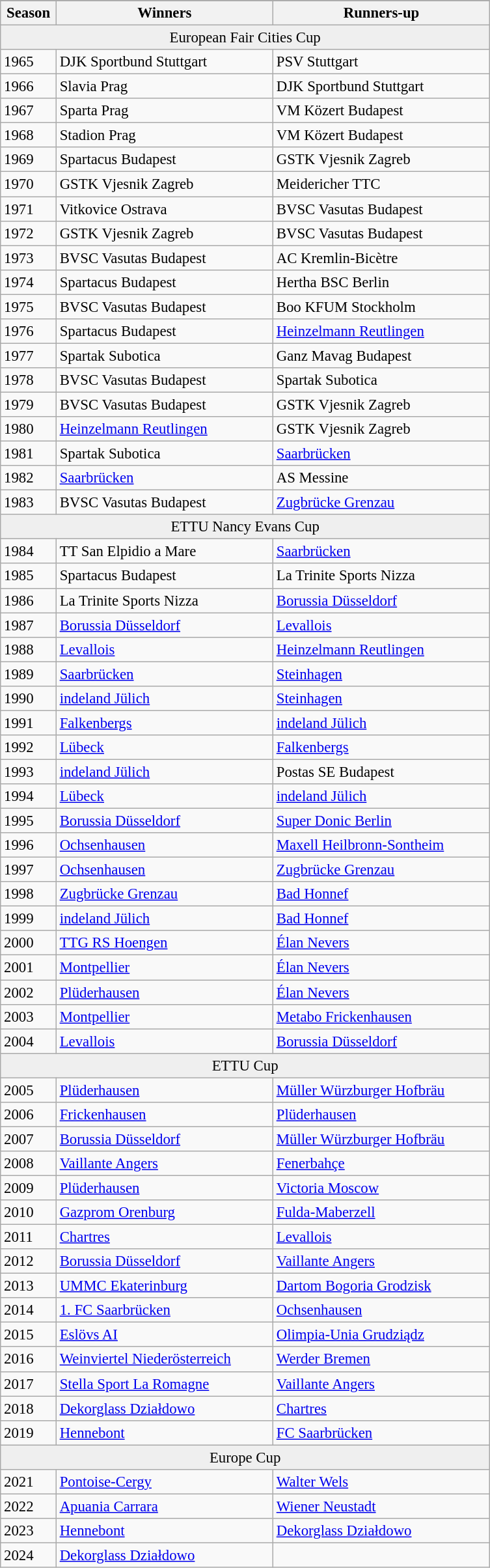<table class="wikitable sortable" align="center" bgcolor="#f7f8ff" cellpadding="3" cellspacing="0" border="1" style="font-size: 95%; border: gray solid 1px; border-collapse: collapse; text-align: left;">
<tr bgcolor="#CCCCCC" style="background-color: silver;">
</tr>
<tr bgcolor="#EFEFEF">
<th width="50">Season</th>
<th width="215">Winners</th>
<th width="215">Runners-up</th>
</tr>
<tr bgcolor="#EFEFEF">
<td colspan=4 align=center>European Fair Cities Cup</td>
</tr>
<tr>
<td>1965</td>
<td align=left> DJK Sportbund Stuttgart</td>
<td align=left> PSV Stuttgart</td>
</tr>
<tr>
<td>1966</td>
<td align=left> Slavia Prag</td>
<td align=left> DJK Sportbund Stuttgart</td>
</tr>
<tr>
<td>1967</td>
<td align=left> Sparta Prag</td>
<td align=left> VM Közert Budapest</td>
</tr>
<tr>
<td>1968</td>
<td align=left> Stadion Prag</td>
<td align=left> VM Közert Budapest</td>
</tr>
<tr>
<td>1969</td>
<td align=left> Spartacus Budapest</td>
<td align=left> GSTK Vjesnik Zagreb</td>
</tr>
<tr>
<td>1970</td>
<td align=left> GSTK Vjesnik Zagreb</td>
<td align=left> Meidericher TTC</td>
</tr>
<tr>
<td>1971</td>
<td align=left> Vitkovice Ostrava</td>
<td align=left> BVSC Vasutas Budapest</td>
</tr>
<tr>
<td>1972</td>
<td align=left> GSTK Vjesnik Zagreb</td>
<td align=left> BVSC Vasutas Budapest</td>
</tr>
<tr>
<td>1973</td>
<td align=left> BVSC Vasutas Budapest</td>
<td align=left> AC Kremlin-Bicètre</td>
</tr>
<tr>
<td>1974</td>
<td align=left> Spartacus Budapest</td>
<td align=left> Hertha BSC Berlin</td>
</tr>
<tr>
<td>1975</td>
<td align=left> BVSC Vasutas Budapest</td>
<td align=left> Boo KFUM Stockholm</td>
</tr>
<tr>
<td>1976</td>
<td align=left> Spartacus Budapest</td>
<td align=left> <a href='#'>Heinzelmann Reutlingen</a></td>
</tr>
<tr>
<td>1977</td>
<td align=left> Spartak Subotica</td>
<td align=left> Ganz Mavag Budapest</td>
</tr>
<tr>
<td>1978</td>
<td align=left> BVSC Vasutas Budapest</td>
<td align=left> Spartak Subotica</td>
</tr>
<tr>
<td>1979</td>
<td align=left> BVSC Vasutas Budapest</td>
<td align=left> GSTK Vjesnik Zagreb</td>
</tr>
<tr>
<td>1980</td>
<td align=left> <a href='#'>Heinzelmann Reutlingen</a></td>
<td align=left> GSTK Vjesnik Zagreb</td>
</tr>
<tr>
<td>1981</td>
<td align=left> Spartak Subotica</td>
<td align=left> <a href='#'>Saarbrücken</a></td>
</tr>
<tr>
<td>1982</td>
<td align=left> <a href='#'>Saarbrücken</a></td>
<td align=left> AS Messine</td>
</tr>
<tr>
<td>1983</td>
<td align=left> BVSC Vasutas Budapest</td>
<td align=left> <a href='#'>Zugbrücke Grenzau</a></td>
</tr>
<tr bgcolor="#EFEFEF">
<td colspan=4 align=center>ETTU Nancy Evans Cup</td>
</tr>
<tr>
<td>1984</td>
<td align=left> TT San Elpidio a Mare</td>
<td align=left> <a href='#'>Saarbrücken</a></td>
</tr>
<tr>
<td>1985</td>
<td align=left> Spartacus Budapest</td>
<td align=left> La Trinite Sports Nizza</td>
</tr>
<tr>
<td>1986</td>
<td align=left> La Trinite Sports Nizza</td>
<td align=left> <a href='#'>Borussia Düsseldorf</a></td>
</tr>
<tr>
<td>1987</td>
<td align=left> <a href='#'>Borussia Düsseldorf</a></td>
<td align=left> <a href='#'>Levallois</a></td>
</tr>
<tr>
<td>1988</td>
<td align=left> <a href='#'>Levallois</a></td>
<td align=left> <a href='#'>Heinzelmann Reutlingen</a></td>
</tr>
<tr>
<td>1989</td>
<td align=left> <a href='#'>Saarbrücken</a></td>
<td align=left> <a href='#'>Steinhagen</a></td>
</tr>
<tr>
<td>1990</td>
<td align=left> <a href='#'>indeland Jülich</a></td>
<td align=left> <a href='#'>Steinhagen</a></td>
</tr>
<tr>
<td>1991</td>
<td align=left> <a href='#'>Falkenbergs</a></td>
<td align=left> <a href='#'>indeland Jülich</a></td>
</tr>
<tr>
<td>1992</td>
<td align=left> <a href='#'>Lübeck</a></td>
<td align=left> <a href='#'>Falkenbergs</a></td>
</tr>
<tr>
<td>1993</td>
<td align=left> <a href='#'>indeland Jülich</a></td>
<td align=left> Postas SE Budapest</td>
</tr>
<tr>
<td>1994</td>
<td align=left> <a href='#'>Lübeck</a></td>
<td align=left> <a href='#'>indeland Jülich</a></td>
</tr>
<tr>
<td>1995</td>
<td align=left> <a href='#'>Borussia Düsseldorf</a></td>
<td align=left> <a href='#'>Super Donic Berlin</a></td>
</tr>
<tr>
<td>1996</td>
<td align=left> <a href='#'>Ochsenhausen</a></td>
<td align=left> <a href='#'>Maxell Heilbronn-Sontheim</a></td>
</tr>
<tr>
<td>1997</td>
<td align=left> <a href='#'>Ochsenhausen</a></td>
<td align=left> <a href='#'>Zugbrücke Grenzau</a></td>
</tr>
<tr>
<td>1998</td>
<td align=left> <a href='#'>Zugbrücke Grenzau</a></td>
<td align=left> <a href='#'>Bad Honnef</a></td>
</tr>
<tr>
<td>1999</td>
<td align=left> <a href='#'>indeland Jülich</a></td>
<td align=left> <a href='#'>Bad Honnef</a></td>
</tr>
<tr>
<td>2000</td>
<td align=left> <a href='#'>TTG RS Hoengen</a></td>
<td align=left> <a href='#'>Élan Nevers</a></td>
</tr>
<tr>
<td>2001</td>
<td align=left> <a href='#'>Montpellier</a></td>
<td align=left> <a href='#'>Élan Nevers</a></td>
</tr>
<tr>
<td>2002</td>
<td align=left> <a href='#'>Plüderhausen</a></td>
<td align=left> <a href='#'>Élan Nevers</a></td>
</tr>
<tr>
<td>2003</td>
<td align=left> <a href='#'>Montpellier</a></td>
<td align=left> <a href='#'>Metabo Frickenhausen</a></td>
</tr>
<tr>
<td>2004</td>
<td align=left> <a href='#'>Levallois</a></td>
<td align=left> <a href='#'>Borussia Düsseldorf</a></td>
</tr>
<tr bgcolor="#EFEFEF">
<td colspan=4 align=center>ETTU Cup</td>
</tr>
<tr>
<td>2005</td>
<td align=left> <a href='#'>Plüderhausen</a></td>
<td align=left> <a href='#'>Müller Würzburger Hofbräu</a></td>
</tr>
<tr>
<td>2006</td>
<td align=left> <a href='#'>Frickenhausen</a></td>
<td align=left> <a href='#'>Plüderhausen</a></td>
</tr>
<tr>
<td>2007</td>
<td align=left> <a href='#'>Borussia Düsseldorf</a></td>
<td align=left> <a href='#'>Müller Würzburger Hofbräu</a></td>
</tr>
<tr>
<td>2008</td>
<td align=left> <a href='#'>Vaillante Angers</a></td>
<td align=left> <a href='#'>Fenerbahçe</a></td>
</tr>
<tr>
<td>2009</td>
<td align=left> <a href='#'>Plüderhausen</a></td>
<td align=left> <a href='#'>Victoria Moscow</a></td>
</tr>
<tr>
<td>2010</td>
<td align=left> <a href='#'>Gazprom Orenburg</a></td>
<td align=left> <a href='#'>Fulda-Maberzell</a></td>
</tr>
<tr>
<td>2011</td>
<td align=left> <a href='#'>Chartres</a></td>
<td align=left> <a href='#'>Levallois</a></td>
</tr>
<tr>
<td>2012</td>
<td align=left> <a href='#'>Borussia Düsseldorf</a></td>
<td align=left> <a href='#'>Vaillante Angers</a></td>
</tr>
<tr>
<td>2013</td>
<td align=left> <a href='#'>UMMC Ekaterinburg</a></td>
<td align=left> <a href='#'>Dartom Bogoria Grodzisk</a></td>
</tr>
<tr>
<td>2014</td>
<td align=left> <a href='#'>1. FC Saarbrücken</a></td>
<td align=left> <a href='#'>Ochsenhausen</a></td>
</tr>
<tr>
<td>2015</td>
<td align=left> <a href='#'>Eslövs AI</a></td>
<td align=left> <a href='#'>Olimpia-Unia Grudziądz</a></td>
</tr>
<tr>
<td>2016</td>
<td align=left> <a href='#'>Weinviertel Niederösterreich</a></td>
<td align=left> <a href='#'>Werder Bremen</a></td>
</tr>
<tr>
<td>2017</td>
<td align=left> <a href='#'>Stella Sport La Romagne</a></td>
<td align=left> <a href='#'>Vaillante Angers</a></td>
</tr>
<tr>
<td>2018</td>
<td align=left> <a href='#'>Dekorglass Działdowo</a></td>
<td align=left> <a href='#'>Chartres</a></td>
</tr>
<tr>
<td>2019</td>
<td align=left> <a href='#'>Hennebont</a></td>
<td align=left> <a href='#'>FC Saarbrücken</a></td>
</tr>
<tr bgcolor="#EFEFEF">
<td colspan=4 align=center>Europe Cup</td>
</tr>
<tr>
<td>2021</td>
<td align=left> <a href='#'>Pontoise-Cergy</a></td>
<td align=left> <a href='#'>Walter Wels</a></td>
</tr>
<tr>
<td>2022</td>
<td align=left> <a href='#'>Apuania Carrara</a></td>
<td align=left> <a href='#'>Wiener Neustadt</a></td>
</tr>
<tr>
<td>2023</td>
<td align=left> <a href='#'>Hennebont</a></td>
<td align=left> <a href='#'>Dekorglass Działdowo</a></td>
</tr>
<tr>
<td>2024</td>
<td align=left> <a href='#'>Dekorglass Działdowo</a></td>
<td align=left></td>
</tr>
</table>
